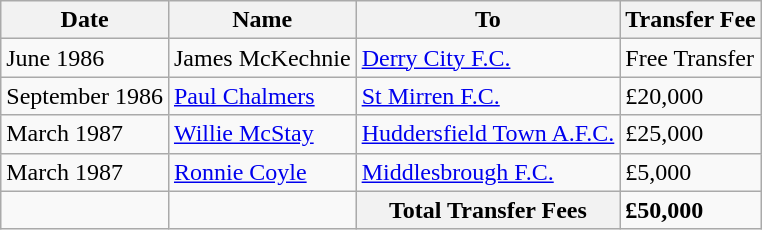<table class="wikitable sortable">
<tr>
<th>Date</th>
<th>Name</th>
<th>To</th>
<th>Transfer Fee</th>
</tr>
<tr>
<td>June 1986</td>
<td>James McKechnie</td>
<td><a href='#'>Derry City F.C.</a></td>
<td>Free Transfer</td>
</tr>
<tr>
<td>September 1986</td>
<td><a href='#'>Paul Chalmers</a></td>
<td><a href='#'>St Mirren F.C.</a></td>
<td>£20,000</td>
</tr>
<tr>
<td>March 1987</td>
<td><a href='#'>Willie McStay</a></td>
<td><a href='#'>Huddersfield Town A.F.C.</a></td>
<td>£25,000</td>
</tr>
<tr>
<td>March 1987</td>
<td><a href='#'>Ronnie Coyle</a></td>
<td><a href='#'>Middlesbrough F.C.</a></td>
<td>£5,000</td>
</tr>
<tr>
<td></td>
<td></td>
<th>Total Transfer Fees</th>
<td><strong>£50,000</strong></td>
</tr>
</table>
